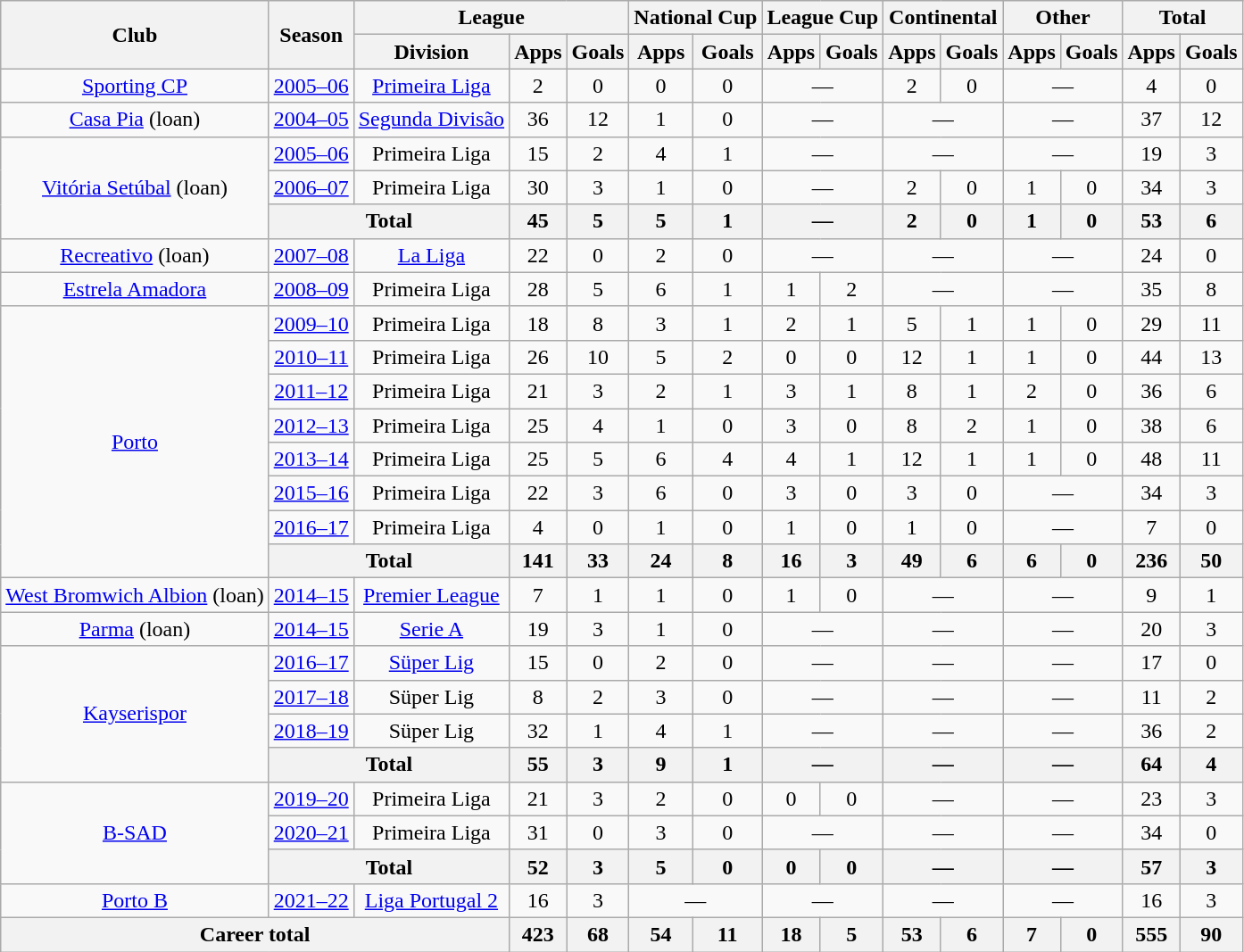<table class="wikitable" style="text-align: center;">
<tr>
<th rowspan="2">Club</th>
<th rowspan="2">Season</th>
<th colspan="3">League</th>
<th colspan="2">National Cup</th>
<th colspan="2">League Cup</th>
<th colspan="2">Continental</th>
<th colspan="2">Other</th>
<th colspan="2">Total</th>
</tr>
<tr>
<th>Division</th>
<th>Apps</th>
<th>Goals</th>
<th>Apps</th>
<th>Goals</th>
<th>Apps</th>
<th>Goals</th>
<th>Apps</th>
<th>Goals</th>
<th>Apps</th>
<th>Goals</th>
<th>Apps</th>
<th>Goals</th>
</tr>
<tr>
<td><a href='#'>Sporting CP</a></td>
<td><a href='#'>2005–06</a></td>
<td><a href='#'>Primeira Liga</a></td>
<td>2</td>
<td>0</td>
<td>0</td>
<td>0</td>
<td colspan="2">—</td>
<td>2</td>
<td>0</td>
<td colspan="2">—</td>
<td>4</td>
<td>0</td>
</tr>
<tr>
<td><a href='#'>Casa Pia</a> (loan)</td>
<td><a href='#'>2004–05</a></td>
<td><a href='#'>Segunda Divisão</a></td>
<td>36</td>
<td>12</td>
<td>1</td>
<td>0</td>
<td colspan="2">—</td>
<td colspan="2">—</td>
<td colspan="2">—</td>
<td>37</td>
<td>12</td>
</tr>
<tr>
<td rowspan="3"><a href='#'>Vitória Setúbal</a> (loan)</td>
<td><a href='#'>2005–06</a></td>
<td>Primeira Liga</td>
<td>15</td>
<td>2</td>
<td>4</td>
<td>1</td>
<td colspan="2">—</td>
<td colspan="2">—</td>
<td colspan="2">—</td>
<td>19</td>
<td>3</td>
</tr>
<tr>
<td><a href='#'>2006–07</a></td>
<td>Primeira Liga</td>
<td>30</td>
<td>3</td>
<td>1</td>
<td>0</td>
<td colspan="2">—</td>
<td>2</td>
<td>0</td>
<td>1</td>
<td>0</td>
<td>34</td>
<td>3</td>
</tr>
<tr>
<th colspan="2">Total</th>
<th>45</th>
<th>5</th>
<th>5</th>
<th>1</th>
<th colspan="2">—</th>
<th>2</th>
<th>0</th>
<th>1</th>
<th>0</th>
<th>53</th>
<th>6</th>
</tr>
<tr>
<td><a href='#'>Recreativo</a> (loan)</td>
<td><a href='#'>2007–08</a></td>
<td><a href='#'>La Liga</a></td>
<td>22</td>
<td>0</td>
<td>2</td>
<td>0</td>
<td colspan="2">—</td>
<td colspan="2">—</td>
<td colspan="2">—</td>
<td>24</td>
<td>0</td>
</tr>
<tr>
<td><a href='#'>Estrela Amadora</a></td>
<td><a href='#'>2008–09</a></td>
<td>Primeira Liga</td>
<td>28</td>
<td>5</td>
<td>6</td>
<td>1</td>
<td>1</td>
<td>2</td>
<td colspan="2">—</td>
<td colspan="2">—</td>
<td>35</td>
<td>8</td>
</tr>
<tr>
<td rowspan="8"><a href='#'>Porto</a></td>
<td><a href='#'>2009–10</a></td>
<td>Primeira Liga</td>
<td>18</td>
<td>8</td>
<td>3</td>
<td>1</td>
<td>2</td>
<td>1</td>
<td>5</td>
<td>1</td>
<td>1</td>
<td>0</td>
<td>29</td>
<td>11</td>
</tr>
<tr>
<td><a href='#'>2010–11</a></td>
<td>Primeira Liga</td>
<td>26</td>
<td>10</td>
<td>5</td>
<td>2</td>
<td>0</td>
<td>0</td>
<td>12</td>
<td>1</td>
<td>1</td>
<td>0</td>
<td>44</td>
<td>13</td>
</tr>
<tr>
<td><a href='#'>2011–12</a></td>
<td>Primeira Liga</td>
<td>21</td>
<td>3</td>
<td>2</td>
<td>1</td>
<td>3</td>
<td>1</td>
<td>8</td>
<td>1</td>
<td>2</td>
<td>0</td>
<td>36</td>
<td>6</td>
</tr>
<tr>
<td><a href='#'>2012–13</a></td>
<td>Primeira Liga</td>
<td>25</td>
<td>4</td>
<td>1</td>
<td>0</td>
<td>3</td>
<td>0</td>
<td>8</td>
<td>2</td>
<td>1</td>
<td>0</td>
<td>38</td>
<td>6</td>
</tr>
<tr>
<td><a href='#'>2013–14</a></td>
<td>Primeira Liga</td>
<td>25</td>
<td>5</td>
<td>6</td>
<td>4</td>
<td>4</td>
<td>1</td>
<td>12</td>
<td>1</td>
<td>1</td>
<td>0</td>
<td>48</td>
<td>11</td>
</tr>
<tr>
<td><a href='#'>2015–16</a></td>
<td>Primeira Liga</td>
<td>22</td>
<td>3</td>
<td>6</td>
<td>0</td>
<td>3</td>
<td>0</td>
<td>3</td>
<td>0</td>
<td colspan="2">—</td>
<td>34</td>
<td>3</td>
</tr>
<tr>
<td><a href='#'>2016–17</a></td>
<td>Primeira Liga</td>
<td>4</td>
<td>0</td>
<td>1</td>
<td>0</td>
<td>1</td>
<td>0</td>
<td>1</td>
<td>0</td>
<td colspan="2">—</td>
<td>7</td>
<td>0</td>
</tr>
<tr>
<th colspan="2">Total</th>
<th>141</th>
<th>33</th>
<th>24</th>
<th>8</th>
<th>16</th>
<th>3</th>
<th>49</th>
<th>6</th>
<th>6</th>
<th>0</th>
<th>236</th>
<th>50</th>
</tr>
<tr>
<td><a href='#'>West Bromwich Albion</a> (loan)</td>
<td><a href='#'>2014–15</a></td>
<td><a href='#'>Premier League</a></td>
<td>7</td>
<td>1</td>
<td>1</td>
<td>0</td>
<td>1</td>
<td>0</td>
<td colspan="2">—</td>
<td colspan="2">—</td>
<td>9</td>
<td>1</td>
</tr>
<tr>
<td><a href='#'>Parma</a> (loan)</td>
<td><a href='#'>2014–15</a></td>
<td><a href='#'>Serie A</a></td>
<td>19</td>
<td>3</td>
<td>1</td>
<td>0</td>
<td colspan="2">—</td>
<td colspan="2">—</td>
<td colspan="2">—</td>
<td>20</td>
<td>3</td>
</tr>
<tr>
<td rowspan="4"><a href='#'>Kayserispor</a></td>
<td><a href='#'>2016–17</a></td>
<td><a href='#'>Süper Lig</a></td>
<td>15</td>
<td>0</td>
<td>2</td>
<td>0</td>
<td colspan="2">—</td>
<td colspan="2">—</td>
<td colspan="2">—</td>
<td>17</td>
<td>0</td>
</tr>
<tr>
<td><a href='#'>2017–18</a></td>
<td>Süper Lig</td>
<td>8</td>
<td>2</td>
<td>3</td>
<td>0</td>
<td colspan="2">—</td>
<td colspan="2">—</td>
<td colspan="2">—</td>
<td>11</td>
<td>2</td>
</tr>
<tr>
<td><a href='#'>2018–19</a></td>
<td>Süper Lig</td>
<td>32</td>
<td>1</td>
<td>4</td>
<td>1</td>
<td colspan="2">—</td>
<td colspan="2">—</td>
<td colspan="2">—</td>
<td>36</td>
<td>2</td>
</tr>
<tr>
<th colspan="2">Total</th>
<th>55</th>
<th>3</th>
<th>9</th>
<th>1</th>
<th colspan="2">—</th>
<th colspan="2">—</th>
<th colspan="2">—</th>
<th>64</th>
<th>4</th>
</tr>
<tr>
<td rowspan="3"><a href='#'>B-SAD</a></td>
<td><a href='#'>2019–20</a></td>
<td>Primeira Liga</td>
<td>21</td>
<td>3</td>
<td>2</td>
<td>0</td>
<td>0</td>
<td>0</td>
<td colspan="2">—</td>
<td colspan="2">—</td>
<td>23</td>
<td>3</td>
</tr>
<tr>
<td><a href='#'>2020–21</a></td>
<td>Primeira Liga</td>
<td>31</td>
<td>0</td>
<td>3</td>
<td>0</td>
<td colspan="2">—</td>
<td colspan="2">—</td>
<td colspan="2">—</td>
<td>34</td>
<td>0</td>
</tr>
<tr>
<th colspan="2">Total</th>
<th>52</th>
<th>3</th>
<th>5</th>
<th>0</th>
<th>0</th>
<th>0</th>
<th colspan="2">—</th>
<th colspan="2">—</th>
<th>57</th>
<th>3</th>
</tr>
<tr>
<td rowspan="1"><a href='#'>Porto B</a></td>
<td><a href='#'>2021–22</a></td>
<td><a href='#'>Liga Portugal 2</a></td>
<td>16</td>
<td>3</td>
<td colspan="2">—</td>
<td colspan="2">—</td>
<td colspan="2">—</td>
<td colspan="2">—</td>
<td>16</td>
<td>3</td>
</tr>
<tr>
<th colspan="3">Career total</th>
<th>423</th>
<th>68</th>
<th>54</th>
<th>11</th>
<th>18</th>
<th>5</th>
<th>53</th>
<th>6</th>
<th>7</th>
<th>0</th>
<th>555</th>
<th>90</th>
</tr>
</table>
